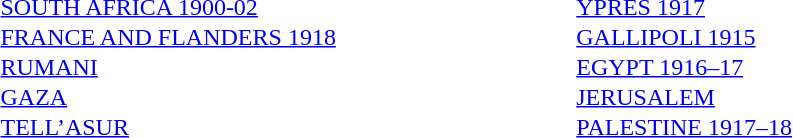<table cellspacing="0" style="width:50%; margin:auto;">
<tr>
<td><a href='#'>SOUTH AFRICA 1900-02</a></td>
<td><a href='#'>YPRES 1917</a></td>
</tr>
<tr>
<td><a href='#'>FRANCE AND FLANDERS 1918</a></td>
<td><a href='#'>GALLIPOLI 1915</a></td>
</tr>
<tr>
<td><a href='#'>RUMANI</a></td>
<td><a href='#'>EGYPT 1916–17</a></td>
</tr>
<tr>
<td><a href='#'>GAZA</a></td>
<td><a href='#'>JERUSALEM</a></td>
</tr>
<tr>
<td><a href='#'>TELL’ASUR</a></td>
<td><a href='#'>PALESTINE 1917–18</a></td>
</tr>
</table>
